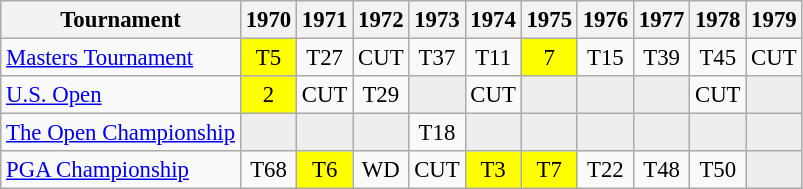<table class="wikitable" style="font-size:95%;text-align:center;">
<tr>
<th>Tournament</th>
<th>1970</th>
<th>1971</th>
<th>1972</th>
<th>1973</th>
<th>1974</th>
<th>1975</th>
<th>1976</th>
<th>1977</th>
<th>1978</th>
<th>1979</th>
</tr>
<tr>
<td align=left><a href='#'>Masters Tournament</a></td>
<td style="background:yellow;">T5</td>
<td>T27</td>
<td>CUT</td>
<td>T37</td>
<td>T11</td>
<td style="background:yellow;">7</td>
<td>T15</td>
<td>T39</td>
<td>T45</td>
<td>CUT</td>
</tr>
<tr>
<td align=left><a href='#'>U.S. Open</a></td>
<td style="background:yellow;">2</td>
<td>CUT</td>
<td>T29</td>
<td style="background:#eeeeee;"></td>
<td>CUT</td>
<td style="background:#eeeeee;"></td>
<td style="background:#eeeeee;"></td>
<td style="background:#eeeeee;"></td>
<td>CUT</td>
<td style="background:#eeeeee;"></td>
</tr>
<tr>
<td align=left><a href='#'>The Open Championship</a></td>
<td style="background:#eeeeee;"></td>
<td style="background:#eeeeee;"></td>
<td style="background:#eeeeee;"></td>
<td>T18</td>
<td style="background:#eeeeee;"></td>
<td style="background:#eeeeee;"></td>
<td style="background:#eeeeee;"></td>
<td style="background:#eeeeee;"></td>
<td style="background:#eeeeee;"></td>
<td style="background:#eeeeee;"></td>
</tr>
<tr>
<td align=left><a href='#'>PGA Championship</a></td>
<td>T68</td>
<td style="background:yellow;">T6</td>
<td>WD</td>
<td>CUT</td>
<td style="background:yellow;">T3</td>
<td style="background:yellow;">T7</td>
<td>T22</td>
<td>T48</td>
<td>T50</td>
<td style="background:#eeeeee;"></td>
</tr>
</table>
